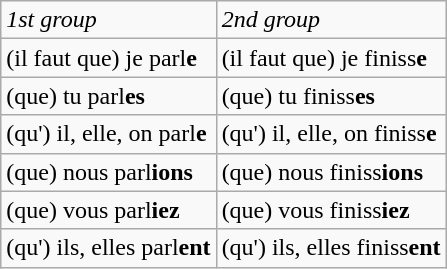<table class=wikitable>
<tr>
<td><em>1st group</em></td>
<td><em>2nd group</em></td>
</tr>
<tr>
<td>(il faut que) je parl<strong>e</strong></td>
<td>(il faut que) je finiss<strong>e</strong></td>
</tr>
<tr>
<td>(que) tu parl<strong>es</strong></td>
<td>(que) tu finiss<strong>es</strong></td>
</tr>
<tr>
<td>(qu') il, elle, on parl<strong>e</strong></td>
<td>(qu') il, elle, on finiss<strong>e</strong></td>
</tr>
<tr>
<td>(que) nous parl<strong>ions</strong></td>
<td>(que) nous finiss<strong>ions</strong></td>
</tr>
<tr>
<td>(que) vous parl<strong>iez</strong></td>
<td>(que) vous finiss<strong>iez</strong></td>
</tr>
<tr>
<td>(qu') ils, elles parl<strong>ent</strong></td>
<td>(qu') ils, elles finiss<strong>ent</strong></td>
</tr>
</table>
